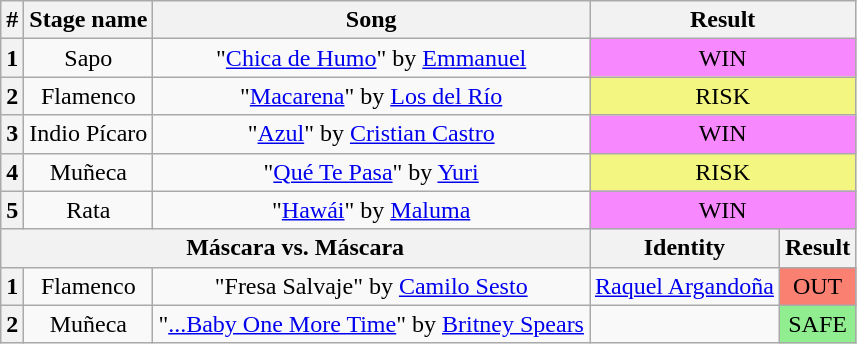<table class="wikitable plainrowheaders" style="text-align: center;">
<tr>
<th>#</th>
<th>Stage name</th>
<th>Song</th>
<th colspan=2>Result</th>
</tr>
<tr>
<th>1</th>
<td>Sapo</td>
<td>"<a href='#'>Chica de Humo</a>" by <a href='#'>Emmanuel</a></td>
<td colspan=2 bgcolor=#F888FD>WIN</td>
</tr>
<tr>
<th>2</th>
<td>Flamenco</td>
<td>"<a href='#'>Macarena</a>" by <a href='#'>Los del Río</a></td>
<td colspan=2 bgcolor=#F3F781>RISK</td>
</tr>
<tr>
<th>3</th>
<td>Indio Pícaro</td>
<td>"<a href='#'>Azul</a>" by <a href='#'>Cristian Castro</a></td>
<td colspan=2 bgcolor=#F888FD>WIN</td>
</tr>
<tr>
<th>4</th>
<td>Muñeca</td>
<td>"<a href='#'>Qué Te Pasa</a>" by <a href='#'>Yuri</a></td>
<td colspan=2 bgcolor=#F3F781>RISK</td>
</tr>
<tr>
<th>5</th>
<td>Rata</td>
<td>"<a href='#'>Hawái</a>" by <a href='#'>Maluma</a></td>
<td colspan=2 bgcolor=#F888FD>WIN</td>
</tr>
<tr>
<th colspan="3">Máscara vs. Máscara</th>
<th>Identity</th>
<th>Result</th>
</tr>
<tr>
<th>1</th>
<td>Flamenco</td>
<td>"Fresa Salvaje" by <a href='#'>Camilo Sesto</a></td>
<td><a href='#'>Raquel Argandoña</a></td>
<td bgcolor=salmon>OUT</td>
</tr>
<tr>
<th>2</th>
<td>Muñeca</td>
<td>"<a href='#'>...Baby One More Time</a>" by <a href='#'>Britney Spears</a></td>
<td></td>
<td bgcolor=lightgreen>SAFE</td>
</tr>
</table>
